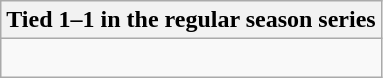<table class="wikitable collapsible collapsed">
<tr>
<th>Tied 1–1 in the regular season series</th>
</tr>
<tr>
<td><br>
</td>
</tr>
</table>
